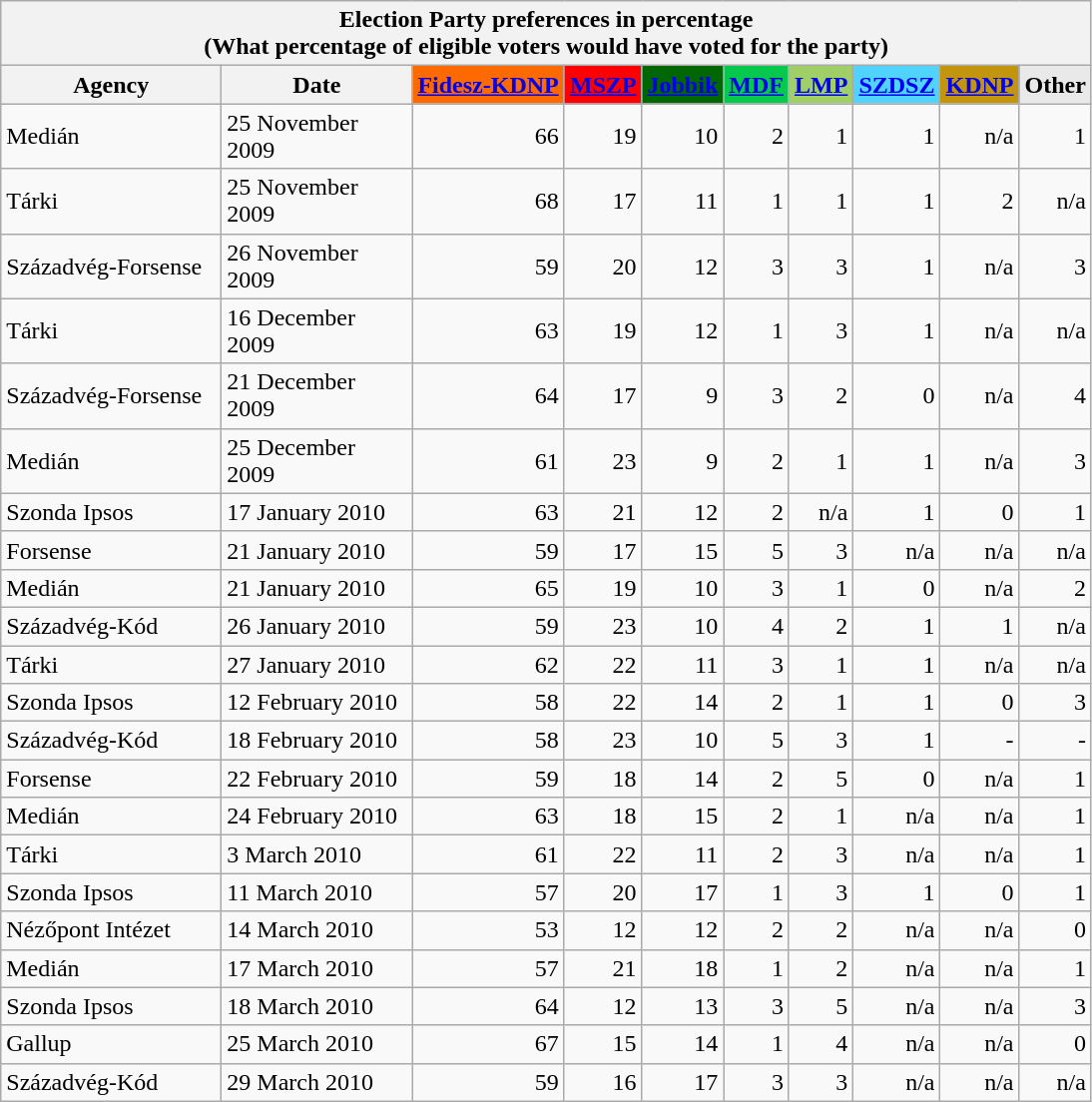<table class="wikitable">
<tr>
<th colspan="12">Election Party preferences in percentage <br> (What percentage of eligible voters would have voted for the party)</th>
</tr>
<tr style="background:#e9e9e9;">
<th width=140>Agency</th>
<th width=120>Date</th>
<td style="text-align:center; background:#FF6A00;"><strong><a href='#'>Fidesz-KDNP</a></strong></td>
<td style="text-align:center; background:red;"><strong><a href='#'>MSZP</a></strong></td>
<td style="text-align:center; background:#060;"><strong><a href='#'><span>Jobbik</span></a></strong></td>
<td style="text-align:center; background:#05c84c;"><strong><a href='#'>MDF</a></strong></td>
<td style="text-align:center; background:#a0cf67;"><strong><a href='#'>LMP</a></strong></td>
<td style="text-align:center; background:#50d3ff;"><strong><a href='#'>SZDSZ</a></strong></td>
<td style="text-align:center; background:#c2950c;"><strong><a href='#'>KDNP</a></strong></td>
<td style="text-align:center;"><strong>Other</strong></td>
</tr>
<tr>
<td>Medián</td>
<td>25 November 2009</td>
<td align="right">66</td>
<td align="right">19</td>
<td align="right">10</td>
<td align="right">2</td>
<td align="right">1</td>
<td align="right">1</td>
<td align="right">n/a</td>
<td align="right">1</td>
</tr>
<tr>
<td>Tárki</td>
<td>25 November 2009</td>
<td align="right">68</td>
<td align="right">17</td>
<td align="right">11</td>
<td align="right">1</td>
<td align="right">1</td>
<td align="right">1</td>
<td align="right">2</td>
<td align="right">n/a</td>
</tr>
<tr>
<td>Századvég-Forsense</td>
<td>26 November 2009</td>
<td align="right">59</td>
<td align="right">20</td>
<td align="right">12</td>
<td align="right">3</td>
<td align="right">3</td>
<td align="right">1</td>
<td align="right">n/a</td>
<td align="right">3</td>
</tr>
<tr>
<td>Tárki</td>
<td>16 December 2009</td>
<td align="right">63</td>
<td align="right">19</td>
<td align="right">12</td>
<td align="right">1</td>
<td align="right">3</td>
<td align="right">1</td>
<td align="right">n/a</td>
<td align="right">n/a</td>
</tr>
<tr>
<td>Századvég-Forsense</td>
<td>21 December 2009</td>
<td align="right">64</td>
<td align="right">17</td>
<td align="right">9</td>
<td align="right">3</td>
<td align="right">2</td>
<td align="right">0</td>
<td align="right">n/a</td>
<td align="right">4</td>
</tr>
<tr>
<td>Medián</td>
<td>25 December 2009</td>
<td align="right">61</td>
<td align="right">23</td>
<td align="right">9</td>
<td align="right">2</td>
<td align="right">1</td>
<td align="right">1</td>
<td align="right">n/a</td>
<td align="right">3</td>
</tr>
<tr>
<td>Szonda Ipsos</td>
<td>17 January 2010</td>
<td align="right">63</td>
<td align="right">21</td>
<td align="right">12</td>
<td align="right">2</td>
<td align="right">n/a</td>
<td align="right">1</td>
<td align="right">0</td>
<td align="right">1</td>
</tr>
<tr>
<td>Forsense</td>
<td>21 January 2010</td>
<td align="right">59</td>
<td align="right">17</td>
<td align="right">15</td>
<td align="right">5</td>
<td align="right">3</td>
<td align="right">n/a</td>
<td align="right">n/a</td>
<td align="right">n/a</td>
</tr>
<tr>
<td>Medián</td>
<td>21 January 2010</td>
<td align="right">65</td>
<td align="right">19</td>
<td align="right">10</td>
<td align="right">3</td>
<td align="right">1</td>
<td align="right">0</td>
<td align="right">n/a</td>
<td align="right">2</td>
</tr>
<tr>
<td>Századvég-Kód</td>
<td>26 January 2010</td>
<td align="right">59</td>
<td align="right">23</td>
<td align="right">10</td>
<td align="right">4</td>
<td align="right">2</td>
<td align="right">1</td>
<td align="right">1</td>
<td align="right">n/a</td>
</tr>
<tr>
<td>Tárki</td>
<td>27 January 2010</td>
<td align="right">62</td>
<td align="right">22</td>
<td align="right">11</td>
<td align="right">3</td>
<td align="right">1</td>
<td align="right">1</td>
<td align="right">n/a</td>
<td align="right">n/a</td>
</tr>
<tr>
<td>Szonda Ipsos</td>
<td>12 February 2010</td>
<td align="right">58</td>
<td align="right">22</td>
<td align="right">14</td>
<td align="right">2</td>
<td align="right">1</td>
<td align="right">1</td>
<td align="right">0</td>
<td align="right">3</td>
</tr>
<tr>
<td>Századvég-Kód</td>
<td>18 February 2010</td>
<td align="right">58</td>
<td align="right">23</td>
<td align="right">10</td>
<td align="right">5</td>
<td align="right">3</td>
<td align="right">1</td>
<td align="right">-</td>
<td align="right">-</td>
</tr>
<tr>
<td>Forsense</td>
<td>22 February 2010</td>
<td align="right">59</td>
<td align="right">18</td>
<td align="right">14</td>
<td align="right">2</td>
<td align="right">5</td>
<td align="right">0</td>
<td align="right">n/a</td>
<td align="right">1</td>
</tr>
<tr>
<td>Medián</td>
<td>24 February 2010</td>
<td align="right">63</td>
<td align="right">18</td>
<td align="right">15</td>
<td align="right">2</td>
<td align="right">1</td>
<td align="right">n/a</td>
<td align="right">n/a</td>
<td align="right">1</td>
</tr>
<tr>
<td>Tárki</td>
<td>3 March 2010</td>
<td align="right">61</td>
<td align="right">22</td>
<td align="right">11</td>
<td align="right">2</td>
<td align="right">3</td>
<td align="right">n/a</td>
<td align="right">n/a</td>
<td align="right">1</td>
</tr>
<tr>
<td>Szonda Ipsos</td>
<td>11 March 2010</td>
<td align="right">57</td>
<td align="right">20</td>
<td align="right">17</td>
<td align="right">1</td>
<td align="right">3</td>
<td align="right">1</td>
<td align="right">0</td>
<td align="right">1</td>
</tr>
<tr>
<td>Nézőpont Intézet</td>
<td>14 March 2010</td>
<td align="right">53</td>
<td align="right">12</td>
<td align="right">12</td>
<td align="right">2</td>
<td align="right">2</td>
<td align="right">n/a</td>
<td align="right">n/a</td>
<td align="right">0</td>
</tr>
<tr>
<td>Medián</td>
<td>17 March 2010</td>
<td align="right">57</td>
<td align="right">21</td>
<td align="right">18</td>
<td align="right">1</td>
<td align="right">2</td>
<td align="right">n/a</td>
<td align="right">n/a</td>
<td align="right">1</td>
</tr>
<tr>
<td>Szonda Ipsos</td>
<td>18 March 2010</td>
<td align="right">64</td>
<td align="right">12</td>
<td align="right">13</td>
<td align="right">3</td>
<td align="right">5</td>
<td align="right">n/a</td>
<td align="right">n/a</td>
<td align="right">3</td>
</tr>
<tr>
<td>Gallup</td>
<td>25 March 2010</td>
<td align="right">67</td>
<td align="right">15</td>
<td align="right">14</td>
<td align="right">1</td>
<td align="right">4</td>
<td align="right">n/a</td>
<td align="right">n/a</td>
<td align="right">0</td>
</tr>
<tr>
<td>Századvég-Kód</td>
<td>29 March 2010</td>
<td align="right">59</td>
<td align="right">16</td>
<td align="right">17</td>
<td align="right">3</td>
<td align="right">3</td>
<td align="right">n/a</td>
<td align="right">n/a</td>
<td align="right">n/a</td>
</tr>
</table>
